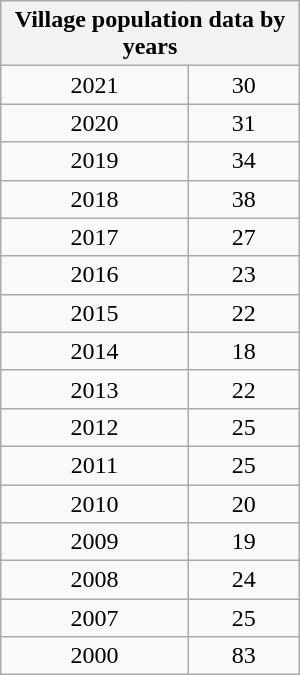<table class="wikitable" width=200>
<tr>
<th colspan=2>Village population data by years</th>
</tr>
<tr>
<td align="center">2021</td>
<td align="center">30</td>
</tr>
<tr>
<td align="center">2020</td>
<td align="center">31</td>
</tr>
<tr>
<td align="center">2019</td>
<td align="center">34</td>
</tr>
<tr>
<td align="center">2018</td>
<td align="center">38</td>
</tr>
<tr>
<td align="center">2017</td>
<td align="center">27</td>
</tr>
<tr>
<td align="center">2016</td>
<td align="center">23</td>
</tr>
<tr>
<td align="center">2015</td>
<td align="center">22</td>
</tr>
<tr>
<td align="center">2014</td>
<td align="center">18</td>
</tr>
<tr>
<td align="center">2013</td>
<td align="center">22</td>
</tr>
<tr>
<td align="center">2012</td>
<td align="center">25</td>
</tr>
<tr>
<td align="center">2011</td>
<td align="center">25</td>
</tr>
<tr>
<td align="center">2010</td>
<td align="center">20</td>
</tr>
<tr>
<td align="center">2009</td>
<td align="center">19</td>
</tr>
<tr>
<td align="center">2008</td>
<td align="center">24</td>
</tr>
<tr>
<td align="center">2007</td>
<td align="center">25</td>
</tr>
<tr>
<td align="center">2000</td>
<td align="center">83</td>
</tr>
</table>
